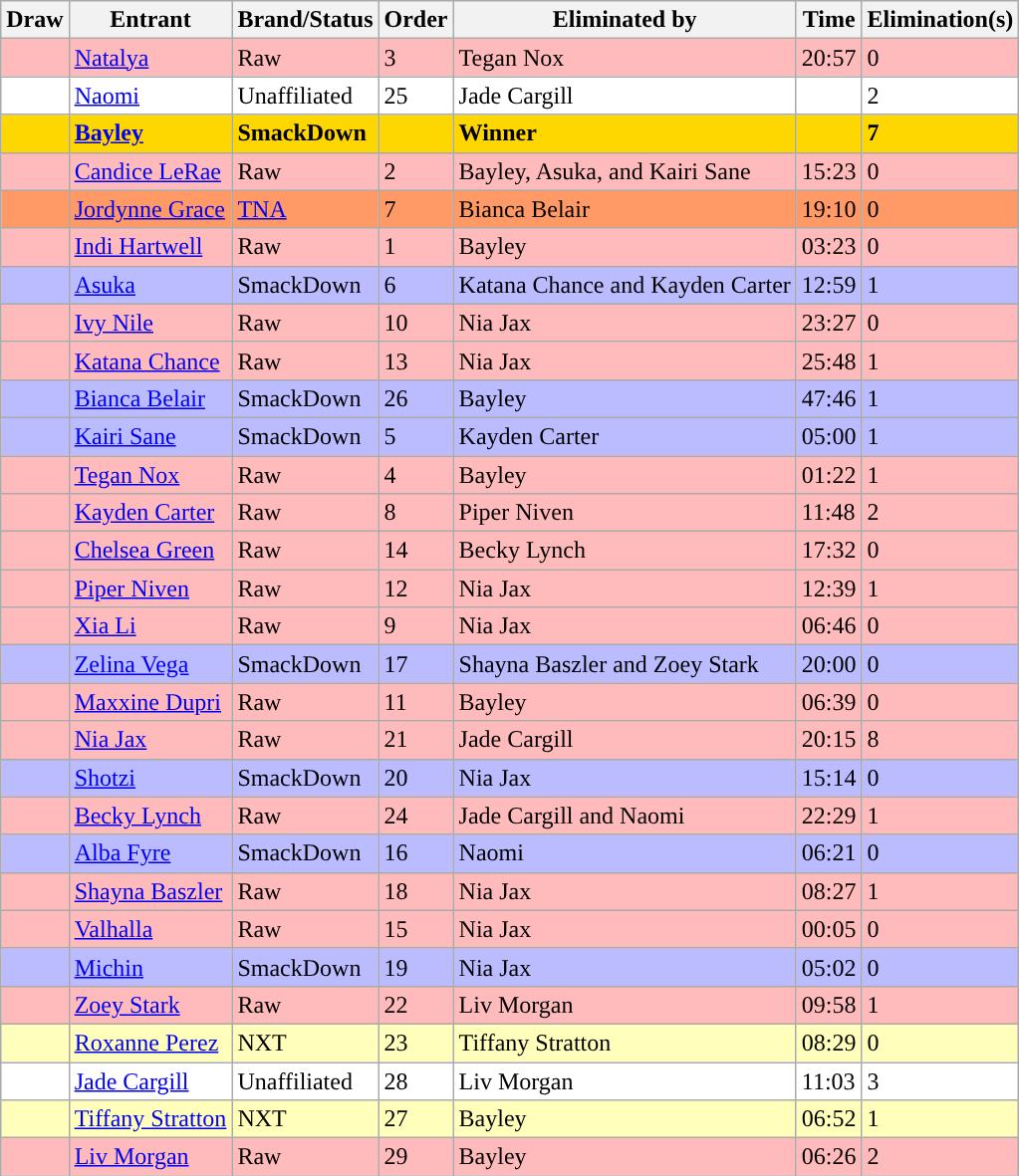<table class="wikitable sortable">
<tr>
<th>Draw</th>
<th>Entrant</th>
<th>Brand/Status</th>
<th>Order</th>
<th>Eliminated by</th>
<th>Time</th>
<th>Elimination(s)</th>
</tr>
<tr style="background: #FBB;">
<td></td>
<td><a href='#'>Natalya</a></td>
<td>Raw</td>
<td>3</td>
<td>Tegan Nox</td>
<td>20:57</td>
<td>0</td>
</tr>
<tr style="background: #FFF;">
<td></td>
<td><a href='#'>Naomi</a></td>
<td>Unaffiliated</td>
<td>25</td>
<td>Jade Cargill</td>
<td></td>
<td>2</td>
</tr>
<tr style="background: gold; font-weight:bold;">
<td></td>
<td><a href='#'>Bayley</a></td>
<td>SmackDown</td>
<td></td>
<td>Winner</td>
<td></td>
<td>7</td>
</tr>
<tr style="background: #FBB">
<td></td>
<td><a href='#'>Candice LeRae</a></td>
<td>Raw</td>
<td>2</td>
<td>Bayley, Asuka, and Kairi Sane</td>
<td>15:23</td>
<td>0</td>
</tr>
<tr style="background: #FF9966">
<td></td>
<td><a href='#'>Jordynne Grace</a></td>
<td><a href='#'>TNA</a></td>
<td>7</td>
<td>Bianca Belair</td>
<td>19:10</td>
<td>0</td>
</tr>
<tr style="background: #FBB">
<td></td>
<td><a href='#'>Indi Hartwell</a></td>
<td>Raw</td>
<td>1</td>
<td>Bayley</td>
<td>03:23</td>
<td>0</td>
</tr>
<tr style="background: #BBF;">
<td></td>
<td><a href='#'>Asuka</a></td>
<td>SmackDown</td>
<td>6</td>
<td>Katana Chance and Kayden Carter</td>
<td>12:59</td>
<td>1</td>
</tr>
<tr style="background: #FBB;">
<td></td>
<td><a href='#'>Ivy Nile</a></td>
<td>Raw</td>
<td>10</td>
<td>Nia Jax</td>
<td>23:27</td>
<td>0</td>
</tr>
<tr style="background: #FBB">
<td></td>
<td><a href='#'>Katana Chance</a></td>
<td>Raw</td>
<td>13</td>
<td>Nia Jax</td>
<td>25:48</td>
<td>1</td>
</tr>
<tr style="background: #BBF;">
<td></td>
<td><a href='#'>Bianca Belair</a></td>
<td>SmackDown</td>
<td>26</td>
<td>Bayley</td>
<td>47:46</td>
<td>1</td>
</tr>
<tr style="background: #BBF;">
<td></td>
<td><a href='#'>Kairi Sane</a></td>
<td>SmackDown</td>
<td>5</td>
<td>Kayden Carter</td>
<td>05:00</td>
<td>1</td>
</tr>
<tr style="background: #FBB;">
<td></td>
<td><a href='#'>Tegan Nox</a></td>
<td>Raw</td>
<td>4</td>
<td>Bayley</td>
<td>01:22</td>
<td>1</td>
</tr>
<tr style="background: #FBB;">
<td></td>
<td><a href='#'>Kayden Carter</a></td>
<td>Raw</td>
<td>8</td>
<td>Piper Niven</td>
<td>11:48</td>
<td>2</td>
</tr>
<tr style="background: #FBB;">
<td></td>
<td><a href='#'>Chelsea Green</a></td>
<td>Raw</td>
<td>14</td>
<td>Becky Lynch</td>
<td>17:32</td>
<td>0</td>
</tr>
<tr style="background: #FBB;">
<td></td>
<td><a href='#'>Piper Niven</a></td>
<td>Raw</td>
<td>12</td>
<td>Nia Jax</td>
<td>12:39</td>
<td>1</td>
</tr>
<tr style="background: #FBB;">
<td></td>
<td><a href='#'>Xia Li</a></td>
<td>Raw</td>
<td>9</td>
<td>Nia Jax</td>
<td>06:46</td>
<td>0</td>
</tr>
<tr style="background: #BBF;">
<td></td>
<td><a href='#'>Zelina Vega</a></td>
<td>SmackDown</td>
<td>17</td>
<td>Shayna Baszler and Zoey Stark</td>
<td>20:00</td>
<td>0</td>
</tr>
<tr style="background: #FBB;">
<td></td>
<td><a href='#'>Maxxine Dupri</a></td>
<td>Raw</td>
<td>11</td>
<td>Bayley</td>
<td>06:39</td>
<td>0</td>
</tr>
<tr style="background: #FBB;">
<td></td>
<td><a href='#'>Nia Jax</a></td>
<td>Raw</td>
<td>21</td>
<td>Jade Cargill</td>
<td>20:15</td>
<td>8</td>
</tr>
<tr style="background: #BBF;">
<td></td>
<td><a href='#'>Shotzi</a></td>
<td>SmackDown</td>
<td>20</td>
<td>Nia Jax</td>
<td>15:14</td>
<td>0</td>
</tr>
<tr style="background: #FBB;">
<td></td>
<td><a href='#'>Becky Lynch</a></td>
<td>Raw</td>
<td>24</td>
<td>Jade Cargill and Naomi</td>
<td>22:29</td>
<td>1</td>
</tr>
<tr style="background: #BBF;">
<td></td>
<td><a href='#'>Alba Fyre</a></td>
<td>SmackDown</td>
<td>16</td>
<td>Naomi</td>
<td>06:21</td>
<td>0</td>
</tr>
<tr style="background: #FBB;">
<td></td>
<td><a href='#'>Shayna Baszler</a></td>
<td>Raw</td>
<td>18</td>
<td>Nia Jax</td>
<td>08:27</td>
<td>1</td>
</tr>
<tr style="background: #FBB;">
<td></td>
<td><a href='#'>Valhalla</a></td>
<td>Raw</td>
<td>15</td>
<td>Nia Jax</td>
<td>00:05</td>
<td>0</td>
</tr>
<tr style="background: #BBF;">
<td></td>
<td><a href='#'>Michin</a></td>
<td>SmackDown</td>
<td>19</td>
<td>Nia Jax</td>
<td>05:02</td>
<td>0</td>
</tr>
<tr style="background: #FBB;">
<td></td>
<td><a href='#'>Zoey Stark</a></td>
<td>Raw</td>
<td>22</td>
<td>Liv Morgan</td>
<td>09:58</td>
<td>1</td>
</tr>
<tr style="background: #FFB;">
<td></td>
<td><a href='#'>Roxanne Perez</a></td>
<td>NXT</td>
<td>23</td>
<td>Tiffany Stratton</td>
<td>08:29</td>
<td>0</td>
</tr>
<tr style="background: #FFF;">
<td></td>
<td><a href='#'>Jade Cargill</a></td>
<td>Unaffiliated</td>
<td>28</td>
<td>Liv Morgan</td>
<td>11:03</td>
<td>3</td>
</tr>
<tr style="background: #FFB;">
<td></td>
<td><a href='#'>Tiffany Stratton</a></td>
<td>NXT</td>
<td>27</td>
<td>Bayley</td>
<td>06:52</td>
<td>1</td>
</tr>
<tr style="background: #FBB;">
<td></td>
<td><a href='#'>Liv Morgan</a></td>
<td>Raw</td>
<td>29</td>
<td>Bayley</td>
<td>06:26</td>
<td>2</td>
</tr>
</table>
